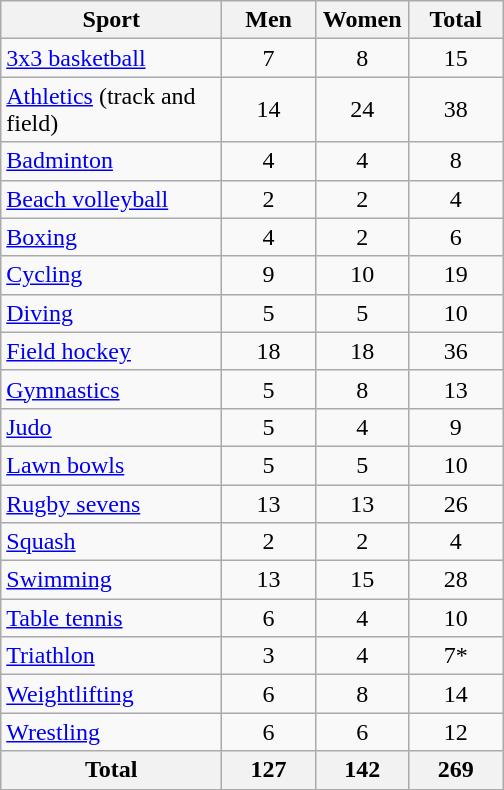<table class="wikitable sortable" style="text-align:center;">
<tr>
<th width=140>Sport</th>
<th width=55>Men</th>
<th width=55>Women</th>
<th width=55>Total</th>
</tr>
<tr>
<td align=left><a href='#'>3x3 basketball</a></td>
<td>7</td>
<td>8</td>
<td>15</td>
</tr>
<tr>
<td align=left><a href='#'>Athletics</a> (track and field)</td>
<td>14</td>
<td>24</td>
<td>38</td>
</tr>
<tr>
<td align=left><a href='#'>Badminton</a></td>
<td>4</td>
<td>4</td>
<td>8</td>
</tr>
<tr>
<td align=left><a href='#'>Beach volleyball</a></td>
<td>2</td>
<td>2</td>
<td>4</td>
</tr>
<tr>
<td align=left><a href='#'>Boxing</a></td>
<td>4</td>
<td>2</td>
<td>6</td>
</tr>
<tr>
<td align=left><a href='#'>Cycling</a></td>
<td>9</td>
<td>10</td>
<td>19</td>
</tr>
<tr>
<td align=left><a href='#'>Diving</a></td>
<td>5</td>
<td>5</td>
<td>10</td>
</tr>
<tr>
<td align=left><a href='#'>Field hockey</a></td>
<td>18</td>
<td>18</td>
<td>36</td>
</tr>
<tr>
<td align=left><a href='#'>Gymnastics</a></td>
<td>5</td>
<td>8</td>
<td>13</td>
</tr>
<tr>
<td align=left><a href='#'>Judo</a></td>
<td>5</td>
<td>4</td>
<td>9</td>
</tr>
<tr>
<td align=left><a href='#'>Lawn bowls</a></td>
<td>5</td>
<td>5</td>
<td>10</td>
</tr>
<tr>
<td align=left><a href='#'>Rugby sevens</a></td>
<td>13</td>
<td>13</td>
<td>26</td>
</tr>
<tr>
<td align=left><a href='#'>Squash</a></td>
<td>2</td>
<td>2</td>
<td>4</td>
</tr>
<tr>
<td align=left><a href='#'>Swimming</a></td>
<td>13</td>
<td>15</td>
<td>28</td>
</tr>
<tr>
<td align=left><a href='#'>Table tennis</a></td>
<td>6</td>
<td>4</td>
<td>10</td>
</tr>
<tr>
<td align=left><a href='#'>Triathlon</a></td>
<td>3</td>
<td>4</td>
<td>7*</td>
</tr>
<tr>
<td align=left><a href='#'>Weightlifting</a></td>
<td>6</td>
<td>8</td>
<td>14</td>
</tr>
<tr>
<td align=left><a href='#'>Wrestling</a></td>
<td>6</td>
<td>6</td>
<td>12</td>
</tr>
<tr>
<th>Total</th>
<th>127</th>
<th>142</th>
<th>269</th>
</tr>
</table>
